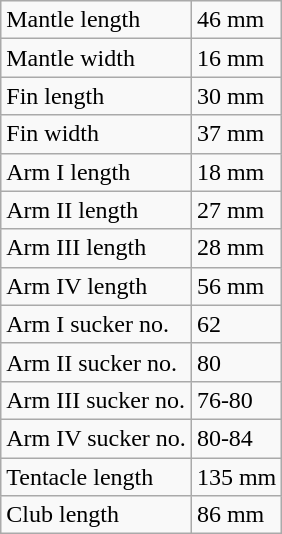<table class="wikitable" text-align: left;">
<tr>
<td>Mantle length</td>
<td>46 mm</td>
</tr>
<tr>
<td>Mantle width</td>
<td>16 mm</td>
</tr>
<tr>
<td>Fin length</td>
<td>30 mm</td>
</tr>
<tr>
<td>Fin width</td>
<td>37 mm</td>
</tr>
<tr>
<td>Arm I length</td>
<td>18 mm</td>
</tr>
<tr>
<td>Arm II length</td>
<td>27 mm</td>
</tr>
<tr>
<td>Arm III length</td>
<td>28 mm</td>
</tr>
<tr>
<td>Arm IV length</td>
<td>56 mm</td>
</tr>
<tr>
<td>Arm I sucker no.</td>
<td>62</td>
</tr>
<tr>
<td>Arm II sucker no.</td>
<td>80</td>
</tr>
<tr>
<td>Arm III sucker no.</td>
<td>76-80</td>
</tr>
<tr>
<td>Arm IV sucker no.</td>
<td>80-84</td>
</tr>
<tr>
<td>Tentacle length</td>
<td>135 mm</td>
</tr>
<tr>
<td>Club length</td>
<td>86 mm</td>
</tr>
</table>
